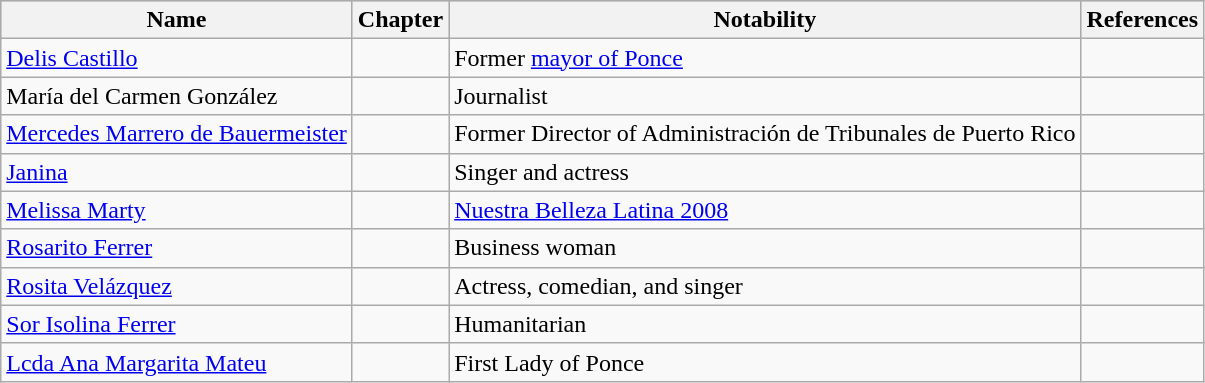<table class="wikitable sortable" style="text-align:left">
<tr bgcolor="#CCCCCC">
<th>Name</th>
<th>Chapter</th>
<th>Notability</th>
<th>References</th>
</tr>
<tr>
<td><a href='#'>Delis Castillo</a></td>
<td></td>
<td>Former <a href='#'>mayor of Ponce</a></td>
<td></td>
</tr>
<tr>
<td>María del Carmen González</td>
<td></td>
<td>Journalist</td>
<td></td>
</tr>
<tr>
<td><a href='#'>Mercedes Marrero de Bauermeister</a></td>
<td></td>
<td>Former Director of Administración de Tribunales de Puerto Rico</td>
<td></td>
</tr>
<tr>
<td><a href='#'>Janina</a></td>
<td></td>
<td>Singer and actress</td>
<td></td>
</tr>
<tr>
<td><a href='#'>Melissa Marty</a></td>
<td></td>
<td><a href='#'>Nuestra Belleza Latina 2008</a></td>
<td></td>
</tr>
<tr>
<td><a href='#'>Rosarito Ferrer</a></td>
<td></td>
<td>Business woman</td>
<td></td>
</tr>
<tr>
<td><a href='#'>Rosita Velázquez</a></td>
<td></td>
<td>Actress, comedian, and singer</td>
<td></td>
</tr>
<tr>
<td><a href='#'>Sor Isolina Ferrer</a></td>
<td></td>
<td>Humanitarian</td>
<td></td>
</tr>
<tr>
<td><a href='#'>Lcda Ana Margarita Mateu</a></td>
<td></td>
<td>First Lady of Ponce</td>
<td></td>
</tr>
</table>
